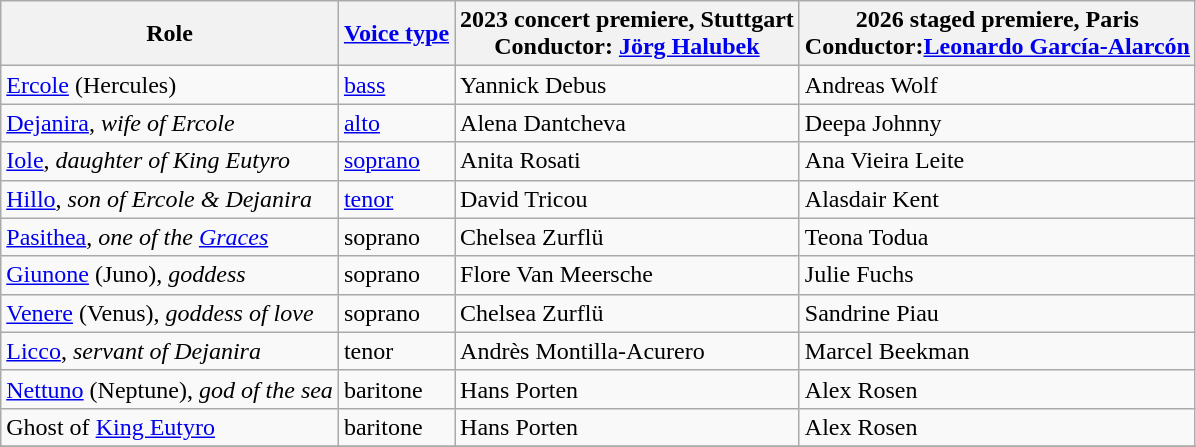<table class="wikitable">
<tr>
<th>Role</th>
<th><a href='#'>Voice type</a></th>
<th>2023 concert premiere, Stuttgart<br>Conductor: <a href='#'>Jörg Halubek</a></th>
<th>2026 staged premiere, Paris<br>Conductor:<a href='#'>Leonardo García-Alarcón</a></th>
</tr>
<tr>
<td><a href='#'>Ercole</a> (Hercules)</td>
<td><a href='#'>bass</a></td>
<td>Yannick Debus</td>
<td>Andreas Wolf</td>
</tr>
<tr>
<td><a href='#'>Dejanira</a>, <em>wife of Ercole</em></td>
<td><a href='#'>alto</a></td>
<td>Alena Dantcheva</td>
<td>Deepa Johnny</td>
</tr>
<tr>
<td><a href='#'>Iole</a>, <em>daughter of King Eutyro</em></td>
<td><a href='#'>soprano</a></td>
<td>Anita Rosati</td>
<td>Ana Vieira Leite</td>
</tr>
<tr>
<td><a href='#'>Hillo</a>, <em>son of Ercole & Dejanira</em></td>
<td><a href='#'>tenor</a></td>
<td>David Tricou</td>
<td>Alasdair Kent</td>
</tr>
<tr>
<td><a href='#'>Pasithea</a>, <em>one of the <a href='#'>Graces</a></em></td>
<td>soprano</td>
<td>Chelsea Zurflü</td>
<td>Teona Todua</td>
</tr>
<tr>
<td><a href='#'>Giunone</a> (Juno), <em>goddess</em></td>
<td>soprano</td>
<td>Flore Van Meersche</td>
<td>Julie Fuchs</td>
</tr>
<tr>
<td><a href='#'>Venere</a> (Venus), <em>goddess of love</em></td>
<td>soprano</td>
<td>Chelsea Zurflü</td>
<td>Sandrine Piau</td>
</tr>
<tr>
<td><a href='#'>Licco</a>, <em>servant of Dejanira</em></td>
<td>tenor</td>
<td>Andrès Montilla-Acurero</td>
<td>Marcel Beekman</td>
</tr>
<tr>
<td><a href='#'>Nettuno</a> (Neptune), <em>god of the sea</em></td>
<td>baritone</td>
<td>Hans Porten</td>
<td>Alex Rosen</td>
</tr>
<tr>
<td>Ghost of <a href='#'>King Eutyro</a></td>
<td>baritone</td>
<td>Hans Porten</td>
<td>Alex Rosen</td>
</tr>
<tr>
</tr>
</table>
